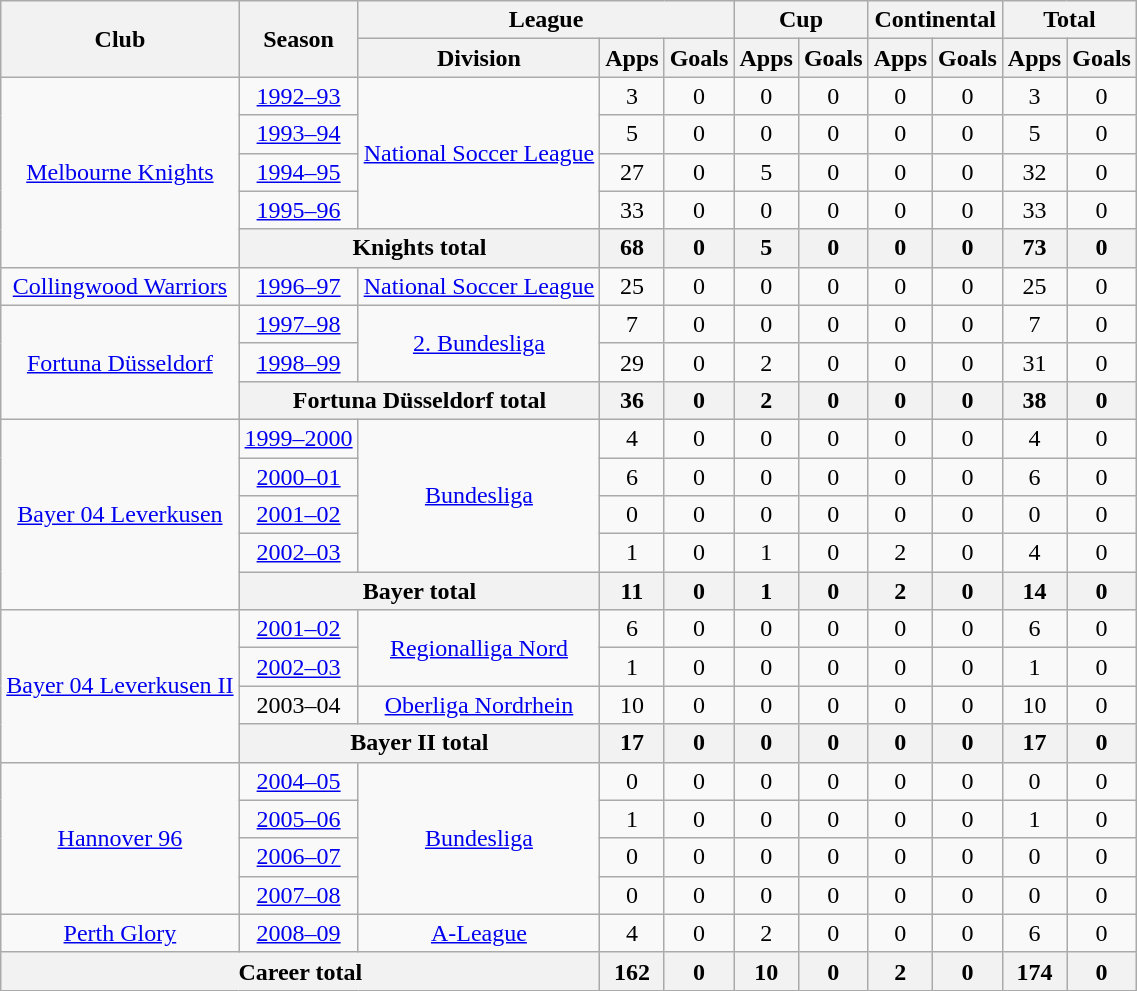<table class="wikitable" style="text-align:center">
<tr>
<th rowspan="2">Club</th>
<th rowspan="2">Season</th>
<th colspan="3">League</th>
<th colspan="2">Cup</th>
<th colspan="2">Continental</th>
<th colspan="2">Total</th>
</tr>
<tr>
<th>Division</th>
<th>Apps</th>
<th>Goals</th>
<th>Apps</th>
<th>Goals</th>
<th>Apps</th>
<th>Goals</th>
<th>Apps</th>
<th>Goals</th>
</tr>
<tr>
<td rowspan="5"><a href='#'>Melbourne Knights</a></td>
<td><a href='#'>1992–93</a></td>
<td rowspan="4"><a href='#'>National Soccer League</a></td>
<td>3</td>
<td>0</td>
<td>0</td>
<td>0</td>
<td>0</td>
<td>0</td>
<td>3</td>
<td>0</td>
</tr>
<tr>
<td><a href='#'>1993–94</a></td>
<td>5</td>
<td>0</td>
<td>0</td>
<td>0</td>
<td>0</td>
<td>0</td>
<td>5</td>
<td>0</td>
</tr>
<tr>
<td><a href='#'>1994–95</a></td>
<td>27</td>
<td>0</td>
<td>5</td>
<td>0</td>
<td>0</td>
<td>0</td>
<td>32</td>
<td>0</td>
</tr>
<tr>
<td><a href='#'>1995–96</a></td>
<td>33</td>
<td>0</td>
<td>0</td>
<td>0</td>
<td>0</td>
<td>0</td>
<td>33</td>
<td>0</td>
</tr>
<tr>
<th colspan=2>Knights total</th>
<th>68</th>
<th>0</th>
<th>5</th>
<th>0</th>
<th>0</th>
<th>0</th>
<th>73</th>
<th>0</th>
</tr>
<tr>
<td><a href='#'>Collingwood Warriors</a></td>
<td><a href='#'>1996–97</a></td>
<td><a href='#'>National Soccer League</a></td>
<td>25</td>
<td>0</td>
<td>0</td>
<td>0</td>
<td>0</td>
<td>0</td>
<td>25</td>
<td>0</td>
</tr>
<tr>
<td rowspan=3><a href='#'>Fortuna Düsseldorf</a></td>
<td><a href='#'>1997–98</a></td>
<td rowspan=2><a href='#'>2. Bundesliga</a></td>
<td>7</td>
<td>0</td>
<td>0</td>
<td>0</td>
<td>0</td>
<td>0</td>
<td>7</td>
<td>0</td>
</tr>
<tr>
<td><a href='#'>1998–99</a></td>
<td>29</td>
<td>0</td>
<td>2</td>
<td>0</td>
<td>0</td>
<td>0</td>
<td>31</td>
<td>0</td>
</tr>
<tr>
<th colspan=2>Fortuna Düsseldorf total</th>
<th>36</th>
<th>0</th>
<th>2</th>
<th>0</th>
<th>0</th>
<th>0</th>
<th>38</th>
<th>0</th>
</tr>
<tr>
<td rowspan=5><a href='#'>Bayer 04 Leverkusen</a></td>
<td><a href='#'>1999–2000</a></td>
<td rowspan=4><a href='#'>Bundesliga</a></td>
<td>4</td>
<td>0</td>
<td>0</td>
<td>0</td>
<td>0</td>
<td>0</td>
<td>4</td>
<td>0</td>
</tr>
<tr>
<td><a href='#'>2000–01</a></td>
<td>6</td>
<td>0</td>
<td>0</td>
<td>0</td>
<td>0</td>
<td>0</td>
<td>6</td>
<td>0</td>
</tr>
<tr>
<td><a href='#'>2001–02</a></td>
<td>0</td>
<td>0</td>
<td>0</td>
<td>0</td>
<td>0</td>
<td>0</td>
<td>0</td>
<td>0</td>
</tr>
<tr>
<td><a href='#'>2002–03</a></td>
<td>1</td>
<td>0</td>
<td>1</td>
<td>0</td>
<td>2</td>
<td>0</td>
<td>4</td>
<td>0</td>
</tr>
<tr>
<th colspan=2>Bayer total</th>
<th>11</th>
<th>0</th>
<th>1</th>
<th>0</th>
<th>2</th>
<th>0</th>
<th>14</th>
<th>0</th>
</tr>
<tr>
<td rowspan=4><a href='#'>Bayer 04 Leverkusen II</a></td>
<td><a href='#'>2001–02</a></td>
<td rowspan=2><a href='#'>Regionalliga Nord</a></td>
<td>6</td>
<td>0</td>
<td>0</td>
<td>0</td>
<td>0</td>
<td>0</td>
<td>6</td>
<td>0</td>
</tr>
<tr>
<td><a href='#'>2002–03</a></td>
<td>1</td>
<td>0</td>
<td>0</td>
<td>0</td>
<td>0</td>
<td>0</td>
<td>1</td>
<td>0</td>
</tr>
<tr>
<td>2003–04</td>
<td><a href='#'>Oberliga Nordrhein</a></td>
<td>10</td>
<td>0</td>
<td>0</td>
<td>0</td>
<td>0</td>
<td>0</td>
<td>10</td>
<td>0</td>
</tr>
<tr>
<th colspan=2>Bayer II total</th>
<th>17</th>
<th>0</th>
<th>0</th>
<th>0</th>
<th>0</th>
<th>0</th>
<th>17</th>
<th>0</th>
</tr>
<tr>
<td rowspan=4><a href='#'>Hannover 96</a></td>
<td><a href='#'>2004–05</a></td>
<td rowspan=4><a href='#'>Bundesliga</a></td>
<td>0</td>
<td>0</td>
<td>0</td>
<td>0</td>
<td>0</td>
<td>0</td>
<td>0</td>
<td>0</td>
</tr>
<tr>
<td><a href='#'>2005–06</a></td>
<td>1</td>
<td>0</td>
<td>0</td>
<td>0</td>
<td>0</td>
<td>0</td>
<td>1</td>
<td>0</td>
</tr>
<tr>
<td><a href='#'>2006–07</a></td>
<td>0</td>
<td>0</td>
<td>0</td>
<td>0</td>
<td>0</td>
<td>0</td>
<td>0</td>
<td>0</td>
</tr>
<tr>
<td><a href='#'>2007–08</a></td>
<td>0</td>
<td>0</td>
<td>0</td>
<td>0</td>
<td>0</td>
<td>0</td>
<td>0</td>
<td>0</td>
</tr>
<tr>
<td><a href='#'>Perth Glory</a></td>
<td><a href='#'>2008–09</a></td>
<td><a href='#'>A-League</a></td>
<td>4</td>
<td>0</td>
<td>2</td>
<td>0</td>
<td>0</td>
<td>0</td>
<td>6</td>
<td>0</td>
</tr>
<tr>
<th colspan=3>Career total</th>
<th>162</th>
<th>0</th>
<th>10</th>
<th>0</th>
<th>2</th>
<th>0</th>
<th>174</th>
<th>0</th>
</tr>
</table>
